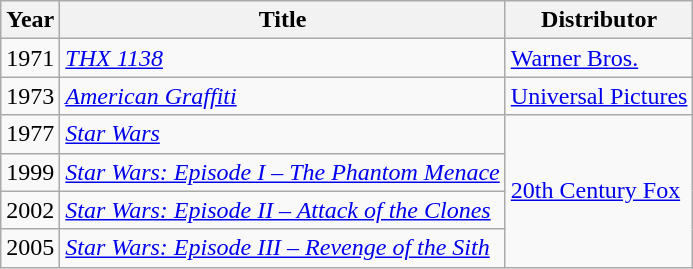<table class="wikitable">
<tr>
<th>Year</th>
<th>Title</th>
<th>Distributor</th>
</tr>
<tr>
<td>1971</td>
<td><em><a href='#'>THX 1138</a></em></td>
<td><a href='#'>Warner Bros.</a></td>
</tr>
<tr>
<td>1973</td>
<td><em><a href='#'>American Graffiti</a></em></td>
<td><a href='#'>Universal Pictures</a></td>
</tr>
<tr>
<td>1977</td>
<td><em><a href='#'>Star Wars</a></em></td>
<td rowspan="4"><a href='#'>20th Century Fox</a></td>
</tr>
<tr>
<td>1999</td>
<td><em><a href='#'>Star Wars: Episode I – The Phantom Menace</a></em></td>
</tr>
<tr>
<td>2002</td>
<td><em><a href='#'>Star Wars: Episode II – Attack of the Clones</a></em></td>
</tr>
<tr>
<td>2005</td>
<td><em><a href='#'>Star Wars: Episode III – Revenge of the Sith</a></em></td>
</tr>
</table>
